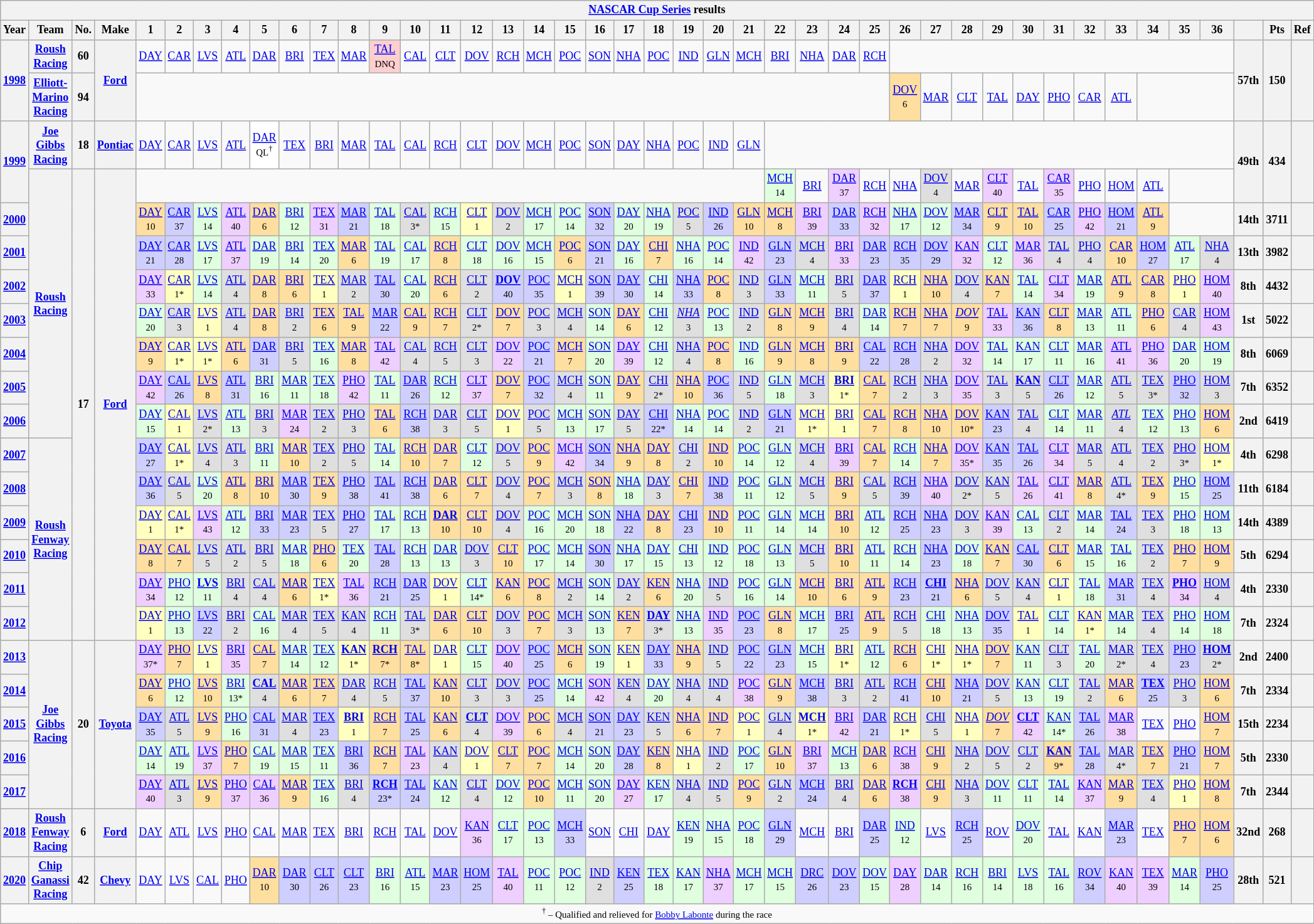<table class="wikitable" style="text-align:center; font-size:75%">
<tr>
<th colspan=45><a href='#'>NASCAR Cup Series</a> results</th>
</tr>
<tr>
<th>Year</th>
<th>Team</th>
<th>No.</th>
<th>Make</th>
<th>1</th>
<th>2</th>
<th>3</th>
<th>4</th>
<th>5</th>
<th>6</th>
<th>7</th>
<th>8</th>
<th>9</th>
<th>10</th>
<th>11</th>
<th>12</th>
<th>13</th>
<th>14</th>
<th>15</th>
<th>16</th>
<th>17</th>
<th>18</th>
<th>19</th>
<th>20</th>
<th>21</th>
<th>22</th>
<th>23</th>
<th>24</th>
<th>25</th>
<th>26</th>
<th>27</th>
<th>28</th>
<th>29</th>
<th>30</th>
<th>31</th>
<th>32</th>
<th>33</th>
<th>34</th>
<th>35</th>
<th>36</th>
<th></th>
<th>Pts</th>
<th>Ref</th>
</tr>
<tr>
<th rowspan=2><a href='#'>1998</a></th>
<th><a href='#'>Roush Racing</a></th>
<th>60</th>
<th rowspan=2><a href='#'>Ford</a></th>
<td><a href='#'>DAY</a></td>
<td><a href='#'>CAR</a></td>
<td><a href='#'>LVS</a></td>
<td><a href='#'>ATL</a></td>
<td><a href='#'>DAR</a></td>
<td><a href='#'>BRI</a></td>
<td><a href='#'>TEX</a></td>
<td><a href='#'>MAR</a></td>
<td style="background:#FFCFCF;"><a href='#'>TAL</a><br><small>DNQ</small></td>
<td><a href='#'>CAL</a></td>
<td><a href='#'>CLT</a></td>
<td><a href='#'>DOV</a></td>
<td><a href='#'>RCH</a></td>
<td><a href='#'>MCH</a></td>
<td><a href='#'>POC</a></td>
<td><a href='#'>SON</a></td>
<td><a href='#'>NHA</a></td>
<td><a href='#'>POC</a></td>
<td><a href='#'>IND</a></td>
<td><a href='#'>GLN</a></td>
<td><a href='#'>MCH</a></td>
<td><a href='#'>BRI</a></td>
<td><a href='#'>NHA</a></td>
<td><a href='#'>DAR</a></td>
<td><a href='#'>RCH</a></td>
<td colspan=11></td>
<th rowspan=2>57th</th>
<th rowspan=2>150</th>
<th rowspan=2></th>
</tr>
<tr>
<th><a href='#'>Elliott-Marino Racing</a></th>
<th>94</th>
<td colspan=25></td>
<td style="background:#FFDF9F;"><a href='#'>DOV</a><br><small>6</small></td>
<td><a href='#'>MAR</a></td>
<td><a href='#'>CLT</a></td>
<td><a href='#'>TAL</a></td>
<td><a href='#'>DAY</a></td>
<td><a href='#'>PHO</a></td>
<td><a href='#'>CAR</a></td>
<td><a href='#'>ATL</a></td>
<td colspan=3></td>
</tr>
<tr>
<th rowspan=2><a href='#'>1999</a></th>
<th><a href='#'>Joe Gibbs Racing</a></th>
<th>18</th>
<th><a href='#'>Pontiac</a></th>
<td><a href='#'>DAY</a></td>
<td><a href='#'>CAR</a></td>
<td><a href='#'>LVS</a></td>
<td><a href='#'>ATL</a></td>
<td style="background:#FFFFFF;"><a href='#'>DAR</a><br><small>QL<sup>†</sup></small></td>
<td><a href='#'>TEX</a></td>
<td><a href='#'>BRI</a></td>
<td><a href='#'>MAR</a></td>
<td><a href='#'>TAL</a></td>
<td><a href='#'>CAL</a></td>
<td><a href='#'>RCH</a></td>
<td><a href='#'>CLT</a></td>
<td><a href='#'>DOV</a></td>
<td><a href='#'>MCH</a></td>
<td><a href='#'>POC</a></td>
<td><a href='#'>SON</a></td>
<td><a href='#'>DAY</a></td>
<td><a href='#'>NHA</a></td>
<td><a href='#'>POC</a></td>
<td><a href='#'>IND</a></td>
<td><a href='#'>GLN</a></td>
<td colspan=15></td>
<th rowspan=2>49th</th>
<th rowspan=2>434</th>
<th rowspan=2></th>
</tr>
<tr>
<th rowspan=8><a href='#'>Roush Racing</a></th>
<th rowspan=14>17</th>
<th rowspan=14><a href='#'>Ford</a></th>
<td colspan=21></td>
<td style="background:#DFFFDF;"><a href='#'>MCH</a><br><small>14</small></td>
<td><a href='#'>BRI</a></td>
<td style="background:#EFCFFF;"><a href='#'>DAR</a><br><small>37</small></td>
<td><a href='#'>RCH</a></td>
<td><a href='#'>NHA</a></td>
<td style="background:#DFDFDF;"><a href='#'>DOV</a><br><small>4</small></td>
<td><a href='#'>MAR</a></td>
<td style="background:#EFCFFF;"><a href='#'>CLT</a><br><small>40</small></td>
<td><a href='#'>TAL</a></td>
<td style="background:#EFCFFF;"><a href='#'>CAR</a><br><small>35</small></td>
<td><a href='#'>PHO</a></td>
<td><a href='#'>HOM</a></td>
<td><a href='#'>ATL</a></td>
<td colspan=2></td>
</tr>
<tr>
<th><a href='#'>2000</a></th>
<td style="background:#ffdf9f;"><a href='#'>DAY</a><br><small>10</small></td>
<td style="background:#CFCFFF;"><a href='#'>CAR</a><br><small>37</small></td>
<td style="background:#dfffdf;"><a href='#'>LVS</a><br><small>14</small></td>
<td style="background:#EFCFFF;"><a href='#'>ATL</a><br><small>40</small></td>
<td style="background:#ffdf9f;"><a href='#'>DAR</a><br><small>6</small></td>
<td style="background:#dfffdf;"><a href='#'>BRI</a><br><small>12</small></td>
<td style="background:#EFCFFF;"><a href='#'>TEX</a><br><small>31</small></td>
<td style="background:#CFCFFF;"><a href='#'>MAR</a><br><small>21</small></td>
<td style="background:#dfffdf;"><a href='#'>TAL</a><br><small>18</small></td>
<td style="background:#DFDFDF;"><a href='#'>CAL</a><br><small>3*</small></td>
<td style="background:#dfffdf;"><a href='#'>RCH</a><br><small>15</small></td>
<td style="background:#ffffbf;"><a href='#'>CLT</a><br><small>1</small></td>
<td style="background:#DFDFDF;"><a href='#'>DOV</a><br><small>2</small></td>
<td style="background:#dfffdf;"><a href='#'>MCH</a><br><small>17</small></td>
<td style="background:#dfffdf;"><a href='#'>POC</a><br><small>14</small></td>
<td style="background:#CFCFFF;"><a href='#'>SON</a><br><small>32</small></td>
<td style="background:#dfffdf;"><a href='#'>DAY</a><br><small>20</small></td>
<td style="background:#dfffdf;"><a href='#'>NHA</a><br><small>19</small></td>
<td style="background:#DFDFDF;"><a href='#'>POC</a><br><small>5</small></td>
<td style="background:#CFCFFF;"><a href='#'>IND</a><br><small>26</small></td>
<td style="background:#ffdf9f;"><a href='#'>GLN</a><br><small>10</small></td>
<td style="background:#ffdf9f;"><a href='#'>MCH</a><br><small>8</small></td>
<td style="background:#EFCFFF;"><a href='#'>BRI</a><br><small>39</small></td>
<td style="background:#CFCFFF;"><a href='#'>DAR</a><br><small>33</small></td>
<td style="background:#EFCFFF;"><a href='#'>RCH</a><br><small>32</small></td>
<td style="background:#dfffdf;"><a href='#'>NHA</a><br><small>17</small></td>
<td style="background:#dfffdf;"><a href='#'>DOV</a><br><small>12</small></td>
<td style="background:#CFCFFF;"><a href='#'>MAR</a><br><small>34</small></td>
<td style="background:#ffdf9f;"><a href='#'>CLT</a><br><small>9</small></td>
<td style="background:#ffdf9f;"><a href='#'>TAL</a><br><small>10</small></td>
<td style="background:#CFCFFF;"><a href='#'>CAR</a><br><small>25</small></td>
<td style="background:#EFCFFF;"><a href='#'>PHO</a><br><small>42</small></td>
<td style="background:#CFCFFF;"><a href='#'>HOM</a><br><small>21</small></td>
<td style="background:#ffdf9f;"><a href='#'>ATL</a><br><small>9</small></td>
<td colspan=2></td>
<th>14th</th>
<th>3711</th>
<th></th>
</tr>
<tr>
<th><a href='#'>2001</a></th>
<td style="background:#CFCFFF;"><a href='#'>DAY</a><br><small>21</small></td>
<td style="background:#CFCFFF;"><a href='#'>CAR</a><br><small>28</small></td>
<td style="background:#dfffdf;"><a href='#'>LVS</a><br><small>17</small></td>
<td style="background:#EFCFFF;"><a href='#'>ATL</a><br><small>37</small></td>
<td style="background:#dfffdf;"><a href='#'>DAR</a><br><small>19</small></td>
<td style="background:#dfffdf;"><a href='#'>BRI</a><br><small>14</small></td>
<td style="background:#dfffdf;"><a href='#'>TEX</a><br><small>20</small></td>
<td style="background:#ffdf9f;"><a href='#'>MAR</a><br><small>6</small></td>
<td style="background:#dfffdf;"><a href='#'>TAL</a><br><small>19</small></td>
<td style="background:#dfffdf;"><a href='#'>CAL</a><br><small>17</small></td>
<td style="background:#ffdf9f;"><a href='#'>RCH</a><br><small>8</small></td>
<td style="background:#dfffdf;"><a href='#'>CLT</a><br><small>18</small></td>
<td style="background:#dfffdf;"><a href='#'>DOV</a><br><small>16</small></td>
<td style="background:#dfffdf;"><a href='#'>MCH</a><br><small>15</small></td>
<td style="background:#ffdf9f;"><a href='#'>POC</a><br><small>6</small></td>
<td style="background:#CFCFFF;"><a href='#'>SON</a><br><small>21</small></td>
<td style="background:#dfffdf;"><a href='#'>DAY</a><br><small>16</small></td>
<td style="background:#ffdf9f;"><a href='#'>CHI</a><br><small>7</small></td>
<td style="background:#dfffdf;"><a href='#'>NHA</a><br><small>16</small></td>
<td style="background:#dfffdf;"><a href='#'>POC</a><br><small>14</small></td>
<td style="background:#EFCFFF;"><a href='#'>IND</a><br><small>42</small></td>
<td style="background:#CFCFFF;"><a href='#'>GLN</a><br><small>23</small></td>
<td style="background:#dfdfdf;"><a href='#'>MCH</a><br><small>4</small></td>
<td style="background:#EFCFFF;"><a href='#'>BRI</a><br><small>33</small></td>
<td style="background:#CFCFFF;"><a href='#'>DAR</a><br><small>23</small></td>
<td style="background:#CFCFFF;"><a href='#'>RCH</a><br><small>35</small></td>
<td style="background:#CFCFFF;"><a href='#'>DOV</a><br><small>29</small></td>
<td style="background:#EFCFFF;"><a href='#'>KAN</a><br><small>32</small></td>
<td style="background:#dfffdf;"><a href='#'>CLT</a><br><small>12</small></td>
<td style="background:#EFCFFF;"><a href='#'>MAR</a><br><small>36</small></td>
<td style="background:#dfdfdf;"><a href='#'>TAL</a><br><small>4</small></td>
<td style="background:#dfdfdf;"><a href='#'>PHO</a><br><small>4</small></td>
<td style="background:#ffdf9f;"><a href='#'>CAR</a><br><small>10</small></td>
<td style="background:#CFCFFF;"><a href='#'>HOM</a><br><small>27</small></td>
<td style="background:#dfffdf;"><a href='#'>ATL</a><br><small>17</small></td>
<td style="background:#dfdfdf;"><a href='#'>NHA</a><br><small>4</small></td>
<th>13th</th>
<th>3982</th>
<th></th>
</tr>
<tr>
<th><a href='#'>2002</a></th>
<td style="background:#EFCFFF;"><a href='#'>DAY</a><br><small>33</small></td>
<td style="background:#ffffbf;"><a href='#'>CAR</a><br><small>1*</small></td>
<td style="background:#dfffdf;"><a href='#'>LVS</a><br><small>14</small></td>
<td style="background:#dfdfdf;"><a href='#'>ATL</a><br><small>4</small></td>
<td style="background:#ffdf9f;"><a href='#'>DAR</a><br><small>8</small></td>
<td style="background:#ffdf9f;"><a href='#'>BRI</a><br><small>6</small></td>
<td style="background:#ffffbf;"><a href='#'>TEX</a><br><small>1</small></td>
<td style="background:#dfdfdf;"><a href='#'>MAR</a><br><small>2</small></td>
<td style="background:#CFCFFF;"><a href='#'>TAL</a><br><small>30</small></td>
<td style="background:#dfffdf;"><a href='#'>CAL</a><br><small>20</small></td>
<td style="background:#ffdf9f;"><a href='#'>RCH</a><br><small>6</small></td>
<td style="background:#dfdfdf;"><a href='#'>CLT</a><br><small>2</small></td>
<td style="background:#CFCFFF;"><strong><a href='#'>DOV</a></strong><br><small>40</small></td>
<td style="background:#CFCFFF;"><a href='#'>POC</a><br><small>35</small></td>
<td style="background:#ffffbf;"><a href='#'>MCH</a><br><small>1</small></td>
<td style="background:#CFCFFF;"><a href='#'>SON</a><br><small>39</small></td>
<td style="background:#CFCFFF;"><a href='#'>DAY</a><br><small>30</small></td>
<td style="background:#dfffdf;"><a href='#'>CHI</a><br><small>14</small></td>
<td style="background:#CFCFFF;"><a href='#'>NHA</a><br><small>33</small></td>
<td style="background:#ffdf9f;"><a href='#'>POC</a><br><small>8</small></td>
<td style="background:#dfdfdf;"><a href='#'>IND</a><br><small>3</small></td>
<td style="background:#CFCFFF;"><a href='#'>GLN</a><br><small>33</small></td>
<td style="background:#dfffdf;"><a href='#'>MCH</a><br><small>11</small></td>
<td style="background:#dfdfdf;"><a href='#'>BRI</a><br><small>5</small></td>
<td style="background:#CFCFFF;"><a href='#'>DAR</a><br><small>37</small></td>
<td style="background:#ffffbf;"><a href='#'>RCH</a><br><small>1</small></td>
<td style="background:#ffdf9f;"><a href='#'>NHA</a><br><small>10</small></td>
<td style="background:#dfdfdf;"><a href='#'>DOV</a><br><small>4</small></td>
<td style="background:#ffdf9f;"><a href='#'>KAN</a><br><small>7</small></td>
<td style="background:#dfffdf;"><a href='#'>TAL</a><br><small>14</small></td>
<td style="background:#EFCFFF;"><a href='#'>CLT</a><br><small>34</small></td>
<td style="background:#dfffdf;"><a href='#'>MAR</a><br><small>19</small></td>
<td style="background:#ffdf9f;"><a href='#'>ATL</a><br><small>9</small></td>
<td style="background:#ffdf9f;"><a href='#'>CAR</a><br><small>8</small></td>
<td style="background:#ffffbf;"><a href='#'>PHO</a><br><small>1</small></td>
<td style="background:#EFCFFF;"><a href='#'>HOM</a><br><small>40</small></td>
<th>8th</th>
<th>4432</th>
<th></th>
</tr>
<tr>
<th><a href='#'>2003</a></th>
<td style="background:#dfffdf;"><a href='#'>DAY</a><br><small>20</small></td>
<td style="background:#dfdfdf;"><a href='#'>CAR</a><br><small>3</small></td>
<td style="background:#ffffbf;"><a href='#'>LVS</a><br><small>1</small></td>
<td style="background:#dfdfdf;"><a href='#'>ATL</a><br><small>4</small></td>
<td style="background:#ffdf9f;"><a href='#'>DAR</a><br><small>8</small></td>
<td style="background:#dfdfdf;"><a href='#'>BRI</a><br><small>2</small></td>
<td style="background:#ffdf9f;"><a href='#'>TEX</a><br><small>6</small></td>
<td style="background:#ffdf9f;"><a href='#'>TAL</a><br><small>9</small></td>
<td style="background:#CFCFFF;"><a href='#'>MAR</a><br><small>22</small></td>
<td style="background:#ffdf9f;"><a href='#'>CAL</a><br><small>9</small></td>
<td style="background:#ffdf9f;"><a href='#'>RCH</a><br><small>7</small></td>
<td style="background:#dfdfdf;"><a href='#'>CLT</a><br><small>2*</small></td>
<td style="background:#ffdf9f;"><a href='#'>DOV</a><br><small>7</small></td>
<td style="background:#dfdfdf;"><a href='#'>POC</a><br><small>3</small></td>
<td style="background:#dfdfdf;"><a href='#'>MCH</a><br><small>4</small></td>
<td style="background:#dfffdf;"><a href='#'>SON</a><br><small>14</small></td>
<td style="background:#ffdf9f;"><a href='#'>DAY</a><br><small>6</small></td>
<td style="background:#dfffdf;"><a href='#'>CHI</a><br><small>12</small></td>
<td style="background:#dfdfdf;"><em><a href='#'>NHA</a></em><br><small>3</small></td>
<td style="background:#dfffdf;"><a href='#'>POC</a><br><small>13</small></td>
<td style="background:#dfdfdf;"><a href='#'>IND</a><br><small>2</small></td>
<td style="background:#ffdf9f;"><a href='#'>GLN</a><br><small>8</small></td>
<td style="background:#ffdf9f;"><a href='#'>MCH</a><br><small>9</small></td>
<td style="background:#dfdfdf;"><a href='#'>BRI</a><br><small>4</small></td>
<td style="background:#dfffdf;"><a href='#'>DAR</a><br><small>14</small></td>
<td style="background:#ffdf9f;"><a href='#'>RCH</a><br><small>7</small></td>
<td style="background:#ffdf9f;"><a href='#'>NHA</a><br><small>7</small></td>
<td style="background:#ffdf9f;"><em><a href='#'>DOV</a></em><br><small>9</small></td>
<td style="background:#EFCFFF;"><a href='#'>TAL</a><br><small>33</small></td>
<td style="background:#CFCFFF;"><a href='#'>KAN</a><br><small>36</small></td>
<td style="background:#ffdf9f;"><a href='#'>CLT</a><br><small>8</small></td>
<td style="background:#dfffdf;"><a href='#'>MAR</a><br><small>13</small></td>
<td style="background:#dfffdf;"><a href='#'>ATL</a><br><small>11</small></td>
<td style="background:#ffdf9f;"><a href='#'>PHO</a><br><small>6</small></td>
<td style="background:#dfdfdf;"><a href='#'>CAR</a><br><small>4</small></td>
<td style="background:#EFCFFF;"><a href='#'>HOM</a><br><small>43</small></td>
<th>1st</th>
<th>5022</th>
<th></th>
</tr>
<tr>
<th><a href='#'>2004</a></th>
<td style="background:#ffdf9f;"><a href='#'>DAY</a><br><small>9</small></td>
<td style="background:#ffffbf;"><a href='#'>CAR</a><br><small>1*</small></td>
<td style="background:#ffffbf;"><a href='#'>LVS</a><br><small>1*</small></td>
<td style="background:#ffdf9f;"><a href='#'>ATL</a><br><small>6</small></td>
<td style="background:#cfcfff;"><a href='#'>DAR</a><br><small>31</small></td>
<td style="background:#dfdfdf;"><a href='#'>BRI</a><br><small>5</small></td>
<td style="background:#dfffdf;"><a href='#'>TEX</a><br><small>16</small></td>
<td style="background:#ffdf9f;"><a href='#'>MAR</a><br><small>8</small></td>
<td style="background:#EFCFFF;"><a href='#'>TAL</a><br><small>42</small></td>
<td style="background:#dfdfdf;"><a href='#'>CAL</a><br><small>4</small></td>
<td style="background:#dfdfdf;"><a href='#'>RCH</a><br><small>5</small></td>
<td style="background:#dfdfdf;"><a href='#'>CLT</a><br><small>3</small></td>
<td style="background:#EFCFFF;"><a href='#'>DOV</a><br><small>22</small></td>
<td style="background:#cfcfff;"><a href='#'>POC</a><br><small>21</small></td>
<td style="background:#ffdf9f;"><a href='#'>MCH</a><br><small>7</small></td>
<td style="background:#dfffdf;"><a href='#'>SON</a><br><small>20</small></td>
<td style="background:#EFCFFF;"><a href='#'>DAY</a><br><small>39</small></td>
<td style="background:#dfffdf;"><a href='#'>CHI</a><br><small>12</small></td>
<td style="background:#dfdfdf;"><a href='#'>NHA</a><br><small>4</small></td>
<td style="background:#ffdf9f;"><a href='#'>POC</a><br><small>8</small></td>
<td style="background:#dfffdf;"><a href='#'>IND</a><br><small>16</small></td>
<td style="background:#ffdf9f;"><a href='#'>GLN</a><br><small>9</small></td>
<td style="background:#ffdf9f;"><a href='#'>MCH</a><br><small>8</small></td>
<td style="background:#ffdf9f;"><a href='#'>BRI</a><br><small>9</small></td>
<td style="background:#cfcfff;"><a href='#'>CAL</a><br><small>22</small></td>
<td style="background:#cfcfff;"><a href='#'>RCH</a><br><small>28</small></td>
<td style="background:#dfdfdf;"><a href='#'>NHA</a><br><small>2</small></td>
<td style="background:#EFCFFF;"><a href='#'>DOV</a><br><small>32</small></td>
<td style="background:#dfffdf;"><a href='#'>TAL</a><br><small>14</small></td>
<td style="background:#dfffdf;"><a href='#'>KAN</a><br><small>17</small></td>
<td style="background:#dfffdf;"><a href='#'>CLT</a><br><small>11</small></td>
<td style="background:#dfffdf;"><a href='#'>MAR</a><br><small>16</small></td>
<td style="background:#EFCFFF;"><a href='#'>ATL</a><br><small>41</small></td>
<td style="background:#EFCFFF;"><a href='#'>PHO</a><br><small>36</small></td>
<td style="background:#dfffdf;"><a href='#'>DAR</a><br><small>20</small></td>
<td style="background:#dfffdf;"><a href='#'>HOM</a><br><small>19</small></td>
<th>8th</th>
<th>6069</th>
<th></th>
</tr>
<tr>
<th><a href='#'>2005</a></th>
<td style="background:#EFCFFF;"><a href='#'>DAY</a><br><small>42</small></td>
<td style="background:#cfcfff;"><a href='#'>CAL</a><br><small>26</small></td>
<td style="background:#ffdf9f;"><a href='#'>LVS</a><br><small>8</small></td>
<td style="background:#cfcfff;"><a href='#'>ATL</a><br><small>31</small></td>
<td style="background:#dfffdf;"><a href='#'>BRI</a><br><small>16</small></td>
<td style="background:#dfffdf;"><a href='#'>MAR</a><br><small>11</small></td>
<td style="background:#dfffdf;"><a href='#'>TEX</a><br><small>18</small></td>
<td style="background:#EFCFFF;"><a href='#'>PHO</a><br><small>42</small></td>
<td style="background:#dfffdf;"><a href='#'>TAL</a><br><small>11</small></td>
<td style="background:#cfcfff;"><a href='#'>DAR</a><br><small>26</small></td>
<td style="background:#dfffdf;"><a href='#'>RCH</a><br><small>12</small></td>
<td style="background:#EFCFFF;"><a href='#'>CLT</a><br><small>37</small></td>
<td style="background:#ffdf9f;"><a href='#'>DOV</a><br><small>7</small></td>
<td style="background:#cfcfff;"><a href='#'>POC</a><br><small>32</small></td>
<td style="background:#dfdfdf;"><a href='#'>MCH</a><br><small>4</small></td>
<td style="background:#dfffdf;"><a href='#'>SON</a><br><small>11</small></td>
<td style="background:#ffdf9f;"><a href='#'>DAY</a><br><small>9</small></td>
<td style="background:#dfdfdf;"><a href='#'>CHI</a><br><small>2*</small></td>
<td style="background:#ffdf9f;"><a href='#'>NHA</a><br><small>10</small></td>
<td style="background:#cfcfff;"><a href='#'>POC</a><br><small>36</small></td>
<td style="background:#dfdfdf;"><a href='#'>IND</a><br><small>5</small></td>
<td style="background:#dfffdf;"><a href='#'>GLN</a><br><small>18</small></td>
<td style="background:#dfdfdf;"><a href='#'>MCH</a><br><small>3</small></td>
<td style="background:#ffffbf;"><strong><a href='#'>BRI</a></strong><br><small>1*</small></td>
<td style="background:#ffdf9f;"><a href='#'>CAL</a><br><small>7</small></td>
<td style="background:#dfdfdf;"><a href='#'>RCH</a><br><small>2</small></td>
<td style="background:#dfdfdf;"><a href='#'>NHA</a><br><small>3</small></td>
<td style="background:#EFCFFF;"><a href='#'>DOV</a><br><small>35</small></td>
<td style="background:#dfdfdf;"><a href='#'>TAL</a><br><small>3</small></td>
<td style="background:#dfdfdf;"><strong><a href='#'>KAN</a></strong><br><small>5</small></td>
<td style="background:#cfcfff;"><a href='#'>CLT</a><br><small>26</small></td>
<td style="background:#dfffdf;"><a href='#'>MAR</a><br><small>12</small></td>
<td style="background:#dfdfdf;"><a href='#'>ATL</a><br><small>5</small></td>
<td style="background:#dfdfdf;"><a href='#'>TEX</a><br><small>3*</small></td>
<td style="background:#cfcfff;"><a href='#'>PHO</a><br><small>32</small></td>
<td style="background:#dfdfdf;"><a href='#'>HOM</a><br><small>3</small></td>
<th>7th</th>
<th>6352</th>
<th></th>
</tr>
<tr>
<th><a href='#'>2006</a></th>
<td style="background:#dfffdf;"><a href='#'>DAY</a><br><small>15</small></td>
<td style="background:#ffffbf;"><a href='#'>CAL</a><br><small>1</small></td>
<td style="background:#dfdfdf;"><a href='#'>LVS</a><br><small>2*</small></td>
<td style="background:#dfffdf;"><a href='#'>ATL</a><br><small>13</small></td>
<td style="background:#dfdfdf;"><a href='#'>BRI</a><br><small>3</small></td>
<td style="background:#EFCFFF;"><a href='#'>MAR</a><br><small>24</small></td>
<td style="background:#dfdfdf;"><a href='#'>TEX</a><br><small>2</small></td>
<td style="background:#dfdfdf;"><a href='#'>PHO</a><br><small>3</small></td>
<td style="background:#ffdf9f;"><a href='#'>TAL</a><br><small>6</small></td>
<td style="background:#cfcfff;"><a href='#'>RCH</a><br><small>38</small></td>
<td style="background:#dfdfdf;"><a href='#'>DAR</a><br><small>3</small></td>
<td style="background:#dfdfdf;"><a href='#'>CLT</a><br><small>5</small></td>
<td style="background:#ffffbf;"><a href='#'>DOV</a><br><small>1</small></td>
<td style="background:#dfdfdf;"><a href='#'>POC</a><br><small>5</small></td>
<td style="background:#dfffdf;"><a href='#'>MCH</a><br><small>13</small></td>
<td style="background:#dfffdf;"><a href='#'>SON</a><br><small>17</small></td>
<td style="background:#dfdfdf;"><a href='#'>DAY</a><br><small>5</small></td>
<td style="background:#cfcfff;"><a href='#'>CHI</a><br><small>22*</small></td>
<td style="background:#dfffdf;"><a href='#'>NHA</a><br><small>14</small></td>
<td style="background:#dfffdf;"><a href='#'>POC</a><br><small>14</small></td>
<td style="background:#dfdfdf;"><a href='#'>IND</a><br><small>2</small></td>
<td style="background:#cfcfff;"><a href='#'>GLN</a><br><small>21</small></td>
<td style="background:#ffffbf;"><a href='#'>MCH</a><br><small>1*</small></td>
<td style="background:#ffffbf;"><a href='#'>BRI</a><br><small>1</small></td>
<td style="background:#ffdf9f;"><a href='#'>CAL</a><br><small>7</small></td>
<td style="background:#ffdf9f;"><a href='#'>RCH</a><br><small>8</small></td>
<td style="background:#ffdf9f;"><a href='#'>NHA</a><br><small>10</small></td>
<td style="background:#ffdf9f;"><a href='#'>DOV</a><br><small>10*</small></td>
<td style="background:#cfcfff;"><a href='#'>KAN</a><br><small>23</small></td>
<td style="background:#dfdfdf;"><a href='#'>TAL</a><br><small>4</small></td>
<td style="background:#dfffdf;"><a href='#'>CLT</a><br><small>14</small></td>
<td style="background:#dfffdf;"><a href='#'>MAR</a><br><small>11</small></td>
<td style="background:#dfdfdf;"><em><a href='#'>ATL</a></em><br><small>4</small></td>
<td style="background:#dfffdf;"><a href='#'>TEX</a><br><small>12</small></td>
<td style="background:#dfffdf;"><a href='#'>PHO</a><br><small>13</small></td>
<td style="background:#ffdf9f;"><a href='#'>HOM</a><br><small>6</small></td>
<th>2nd</th>
<th>6419</th>
<th></th>
</tr>
<tr>
<th><a href='#'>2007</a></th>
<th rowspan=6><a href='#'>Roush Fenway Racing</a></th>
<td style="background:#cfcfff;"><a href='#'>DAY</a><br><small>27</small></td>
<td style="background:#ffffbf;"><a href='#'>CAL</a><br><small>1*</small></td>
<td style="background:#dfdfdf;"><a href='#'>LVS</a><br><small>4</small></td>
<td style="background:#dfdfdf;"><a href='#'>ATL</a><br><small>3</small></td>
<td style="background:#dfffdf;"><a href='#'>BRI</a><br><small>11</small></td>
<td style="background:#ffdf9f;"><a href='#'>MAR</a><br><small>10</small></td>
<td style="background:#dfdfdf;"><a href='#'>TEX</a><br><small>2</small></td>
<td style="background:#dfdfdf;"><a href='#'>PHO</a><br><small>5</small></td>
<td style="background:#dfffdf;"><a href='#'>TAL</a><br><small>14</small></td>
<td style="background:#ffdf9f;"><a href='#'>RCH</a><br><small>10</small></td>
<td style="background:#ffdf9f;"><a href='#'>DAR</a><br><small>7</small></td>
<td style="background:#dfffdf;"><a href='#'>CLT</a><br><small>12</small></td>
<td style="background:#dfdfdf;"><a href='#'>DOV</a><br><small>5</small></td>
<td style="background:#ffdf9f;"><a href='#'>POC</a><br><small>9</small></td>
<td style="background:#EFCFFF;"><a href='#'>MCH</a><br><small>42</small></td>
<td style="background:#cfcfff;"><a href='#'>SON</a><br><small>34</small></td>
<td style="background:#ffdf9f;"><a href='#'>NHA</a><br><small>9</small></td>
<td style="background:#ffdf9f;"><a href='#'>DAY</a><br><small>8</small></td>
<td style="background:#dfdfdf;"><a href='#'>CHI</a><br><small>2</small></td>
<td style="background:#ffdf9f;"><a href='#'>IND</a><br><small>10</small></td>
<td style="background:#dfffdf;"><a href='#'>POC</a><br><small>14</small></td>
<td style="background:#dfffdf;"><a href='#'>GLN</a><br><small>12</small></td>
<td style="background:#dfdfdf;"><a href='#'>MCH</a><br><small>4</small></td>
<td style="background:#EFCFFF;"><a href='#'>BRI</a><br><small>39</small></td>
<td style="background:#ffdf9f;"><a href='#'>CAL</a><br><small>7</small></td>
<td style="background:#dfffdf;"><a href='#'>RCH</a><br><small>14</small></td>
<td style="background:#ffdf9f;"><a href='#'>NHA</a><br><small>7</small></td>
<td style="background:#EFCFFF;"><a href='#'>DOV</a><br><small>35*</small></td>
<td style="background:#cfcfff;"><a href='#'>KAN</a><br><small>35</small></td>
<td style="background:#cfcfff;"><a href='#'>TAL</a><br><small>26</small></td>
<td style="background:#EFCFFF;"><a href='#'>CLT</a><br><small>34</small></td>
<td style="background:#dfdfdf;"><a href='#'>MAR</a><br><small>5</small></td>
<td style="background:#dfdfdf;"><a href='#'>ATL</a><br><small>4</small></td>
<td style="background:#dfdfdf;"><a href='#'>TEX</a><br><small>2</small></td>
<td style="background:#dfdfdf;"><a href='#'>PHO</a><br><small>3*</small></td>
<td style="background:#ffffbf;"><a href='#'>HOM</a><br><small>1*</small></td>
<th>4th</th>
<th>6298</th>
<th></th>
</tr>
<tr>
<th><a href='#'>2008</a></th>
<td style="background:#cfcfff;"><a href='#'>DAY</a><br><small>36</small></td>
<td style="background:#dfdfdf;"><a href='#'>CAL</a><br><small>5</small></td>
<td style="background:#dfffdf;"><a href='#'>LVS</a><br><small>20</small></td>
<td style="background:#ffdf9f;"><a href='#'>ATL</a><br><small>8</small></td>
<td style="background:#ffdf9f;"><a href='#'>BRI</a><br><small>10</small></td>
<td style="background:#cfcfff;"><a href='#'>MAR</a><br><small>30</small></td>
<td style="background:#ffdf9f;"><a href='#'>TEX</a><br><small>9</small></td>
<td style="background:#cfcfff;"><a href='#'>PHO</a><br><small>38</small></td>
<td style="background:#cfcfff;"><a href='#'>TAL</a><br><small>41</small></td>
<td style="background:#cfcfff;"><a href='#'>RCH</a><br><small>38</small></td>
<td style="background:#ffdf9f;"><a href='#'>DAR</a><br><small>6</small></td>
<td style="background:#ffdf9f;"><a href='#'>CLT</a><br><small>7</small></td>
<td style="background:#dfdfdf;"><a href='#'>DOV</a><br><small>4</small></td>
<td style="background:#ffdf9f;"><a href='#'>POC</a><br><small>7</small></td>
<td style="background:#dfdfdf;"><a href='#'>MCH</a><br><small>3</small></td>
<td style="background:#ffdf9f;"><a href='#'>SON</a><br><small>8</small></td>
<td style="background:#dfffdf;"><a href='#'>NHA</a><br><small>18</small></td>
<td style="background:#dfdfdf;"><a href='#'>DAY</a><br><small>3</small></td>
<td style="background:#ffdf9f;"><a href='#'>CHI</a><br><small>7</small></td>
<td style="background:#cfcfff;"><a href='#'>IND</a><br><small>38</small></td>
<td style="background:#dfffdf;"><a href='#'>POC</a><br><small>11</small></td>
<td style="background:#dfffdf;"><a href='#'>GLN</a><br><small>12</small></td>
<td style="background:#dfdfdf;"><a href='#'>MCH</a><br><small>5</small></td>
<td style="background:#ffdf9f;"><a href='#'>BRI</a><br><small>9</small></td>
<td style="background:#dfdfdf;"><a href='#'>CAL</a><br><small>5</small></td>
<td style="background:#cfcfff;"><a href='#'>RCH</a><br><small>39</small></td>
<td style="background:#efcfff;"><a href='#'>NHA</a><br><small>40</small></td>
<td style="background:#dfdfdf;"><a href='#'>DOV</a><br><small>2*</small></td>
<td style="background:#dfdfdf;"><a href='#'>KAN</a><br><small>5</small></td>
<td style="background:#efcfff;"><a href='#'>TAL</a><br><small>26</small></td>
<td style="background:#efcfff;"><a href='#'>CLT</a><br><small>41</small></td>
<td style="background:#ffdf9f;"><a href='#'>MAR</a><br><small>8</small></td>
<td style="background:#dfdfdf;"><a href='#'>ATL</a><br><small>4*</small></td>
<td style="background:#ffdf9f;"><a href='#'>TEX</a><br><small>9</small></td>
<td style="background:#dfffdf;"><a href='#'>PHO</a><br><small>15</small></td>
<td style="background:#cfcfff;"><a href='#'>HOM</a><br><small>25</small></td>
<th>11th</th>
<th>6184</th>
<th></th>
</tr>
<tr>
<th><a href='#'>2009</a></th>
<td style="background:#ffffbf;"><a href='#'>DAY</a><br><small>1</small></td>
<td style="background:#ffffbf;"><a href='#'>CAL</a><br><small>1*</small></td>
<td style="background:#efcfff;"><a href='#'>LVS</a><br><small>43</small></td>
<td style="background:#dfffdf;"><a href='#'>ATL</a><br><small>12</small></td>
<td style="background:#cfcfff;"><a href='#'>BRI</a><br><small>33</small></td>
<td style="background:#cfcfff;"><a href='#'>MAR</a><br><small>23</small></td>
<td style="background:#dfdfdf;"><a href='#'>TEX</a><br><small>5</small></td>
<td style="background:#cfcfff;"><a href='#'>PHO</a><br><small>27</small></td>
<td style="background:#dfffdf;"><a href='#'>TAL</a><br><small>17</small></td>
<td style="background:#dfffdf;"><a href='#'>RCH</a><br><small>13</small></td>
<td style="background:#ffdf9f;"><strong><a href='#'>DAR</a></strong><br><small>10</small></td>
<td style="background:#ffdf9f;"><a href='#'>CLT</a><br><small>10</small></td>
<td style="background:#dfdfdf;"><a href='#'>DOV</a><br><small>4</small></td>
<td style="background:#dfffdf;"><a href='#'>POC</a><br><small>16</small></td>
<td style="background:#dfffdf;"><a href='#'>MCH</a><br><small>20</small></td>
<td style="background:#dfffdf;"><a href='#'>SON</a><br><small>18</small></td>
<td style="background:#cfcfff;"><a href='#'>NHA</a><br><small>22</small></td>
<td style="background:#ffdf9f;"><a href='#'>DAY</a><br><small>8</small></td>
<td style="background:#cfcfff;"><a href='#'>CHI</a><br><small>23</small></td>
<td style="background:#ffdf9f;"><a href='#'>IND</a><br><small>10</small></td>
<td style="background:#dfffdf;"><a href='#'>POC</a><br><small>11</small></td>
<td style="background:#dfffdf;"><a href='#'>GLN</a><br><small>14</small></td>
<td style="background:#dfffdf;"><a href='#'>MCH</a><br><small>14</small></td>
<td style="background:#ffdf9f;"><a href='#'>BRI</a><br><small>10</small></td>
<td style="background:#dfffdf;"><a href='#'>ATL</a><br><small>12</small></td>
<td style="background:#cfcfff;"><a href='#'>RCH</a><br><small>25</small></td>
<td style="background:#cfcfff;"><a href='#'>NHA</a><br><small>23</small></td>
<td style="background:#dfdfdf;"><a href='#'>DOV</a><br><small>3</small></td>
<td style="background:#efcfff;"><a href='#'>KAN</a><br><small>39</small></td>
<td style="background:#dfffdf;"><a href='#'>CAL</a><br><small>13</small></td>
<td style="background:#dfdfdf;"><a href='#'>CLT</a><br><small>2</small></td>
<td style="background:#dfffdf;"><a href='#'>MAR</a><br><small>14</small></td>
<td style="background:#cfcfff;"><a href='#'>TAL</a><br><small>24</small></td>
<td style="background:#dfdfdf;"><a href='#'>TEX</a><br><small>3</small></td>
<td style="background:#dfffdf;"><a href='#'>PHO</a><br><small>18</small></td>
<td style="background:#dfffdf;"><a href='#'>HOM</a><br><small>13</small></td>
<th>14th</th>
<th>4389</th>
<th></th>
</tr>
<tr>
<th><a href='#'>2010</a></th>
<td style="background:#FFDF9F;"><a href='#'>DAY</a><br><small>8</small></td>
<td style="background:#FFDF9F;"><a href='#'>CAL</a><br><small>7</small></td>
<td style="background:#DFDFDF;"><a href='#'>LVS</a><br><small>5</small></td>
<td style="background:#DFDFDF;"><a href='#'>ATL</a><br><small>2</small></td>
<td style="background:#DFDFDF;"><a href='#'>BRI</a><br><small>5</small></td>
<td style="background:#DFFFDF;"><a href='#'>MAR</a><br><small>18</small></td>
<td style="background:#FFDF9F;"><a href='#'>PHO</a><br><small>6</small></td>
<td style="background:#DFFFDF;"><a href='#'>TEX</a><br><small>20</small></td>
<td style="background:#CFCFFF;"><a href='#'>TAL</a><br><small>28</small></td>
<td style="background:#DFFFDF;"><a href='#'>RCH</a><br><small>13</small></td>
<td style="background:#DFFFDF;"><a href='#'>DAR</a><br><small>13</small></td>
<td style="background:#DFDFDF;"><a href='#'>DOV</a><br><small>3</small></td>
<td style="background:#FFDF9F;"><a href='#'>CLT</a><br><small>10</small></td>
<td style="background:#DFFFDF;"><a href='#'>POC</a><br><small>17</small></td>
<td style="background:#DFFFDF;"><a href='#'>MCH</a><br><small>14</small></td>
<td style="background:#CFCFFF;"><a href='#'>SON</a><br><small>30</small></td>
<td style="background:#DFFFDF;"><a href='#'>NHA</a><br><small>17</small></td>
<td style="background:#DFFFDF;"><a href='#'>DAY</a><br><small>15</small></td>
<td style="background:#DFFFDF;"><a href='#'>CHI</a><br><small>13</small></td>
<td style="background:#DFFFDF;"><a href='#'>IND</a><br><small>12</small></td>
<td style="background:#DFFFDF;"><a href='#'>POC</a><br><small>18</small></td>
<td style="background:#DFFFDF;"><a href='#'>GLN</a><br><small>13</small></td>
<td style="background:#DFDFDF;"><a href='#'>MCH</a><br><small>5</small></td>
<td style="background:#FFDF9F;"><a href='#'>BRI</a><br><small>10</small></td>
<td style="background:#DFFFDF;"><a href='#'>ATL</a><br><small>11</small></td>
<td style="background:#DFFFDF;"><a href='#'>RCH</a><br><small>14</small></td>
<td style="background:#CFCFFF;"><a href='#'>NHA</a><br><small>23</small></td>
<td style="background:#DFFFDF;"><a href='#'>DOV</a><br><small>18</small></td>
<td style="background:#FFDF9F;"><a href='#'>KAN</a><br><small>7</small></td>
<td style="background:#CFCFFF;"><a href='#'>CAL</a><br><small>30</small></td>
<td style="background:#FFDF9F;"><a href='#'>CLT</a><br><small>6</small></td>
<td style="background:#DFFFDF;"><a href='#'>MAR</a><br><small>15</small></td>
<td style="background:#DFFFDF;"><a href='#'>TAL</a><br><small>16</small></td>
<td style="background:#DFDFDF;"><a href='#'>TEX</a><br><small>2</small></td>
<td style="background:#FFDF9F;"><a href='#'>PHO</a><br><small>7</small></td>
<td style="background:#FFDF9F;"><a href='#'>HOM</a><br><small>9</small></td>
<th>5th</th>
<th>6294</th>
<th></th>
</tr>
<tr>
<th><a href='#'>2011</a></th>
<td style="background:#EFCFFF;"><a href='#'>DAY</a><br><small>34</small></td>
<td style="background:#DFFFDF;"><a href='#'>PHO</a><br><small>12</small></td>
<td style="background:#DFFFDF;"><strong><a href='#'>LVS</a></strong><br><small>11</small></td>
<td style="background:#DFDFDF;"><a href='#'>BRI</a><br><small>4</small></td>
<td style="background:#DFDFDF;"><a href='#'>CAL</a><br><small>4</small></td>
<td style="background:#FFDF9F;"><a href='#'>MAR</a><br><small>6</small></td>
<td style="background:#FFFFBF;"><a href='#'>TEX</a><br><small>1*</small></td>
<td style="background:#EFCFFF;"><a href='#'>TAL</a><br><small>36</small></td>
<td style="background:#CFCFFF;"><a href='#'>RCH</a><br><small>21</small></td>
<td style="background:#CFCFFF;"><a href='#'>DAR</a><br><small>25</small></td>
<td style="background:#FFFFBF;"><a href='#'>DOV</a><br><small>1</small></td>
<td style="background:#DFFFDF;"><a href='#'>CLT</a><br><small>14*</small></td>
<td style="background:#FFDF9F;"><a href='#'>KAN</a><br><small>6</small></td>
<td style="background:#FFDF9F;"><a href='#'>POC</a><br><small>8</small></td>
<td style="background:#DFDFDF;"><a href='#'>MCH</a><br><small>2</small></td>
<td style="background:#DFFFDF;"><a href='#'>SON</a><br><small>14</small></td>
<td style="background:#DFDFDF;"><a href='#'>DAY</a><br><small>2</small></td>
<td style="background:#FFDF9F;"><a href='#'>KEN</a><br><small>6</small></td>
<td style="background:#DFFFDF;"><a href='#'>NHA</a><br><small>20</small></td>
<td style="background:#DFDFDF;"><a href='#'>IND</a><br><small>5</small></td>
<td style="background:#DFFFDF;"><a href='#'>POC</a><br><small>16</small></td>
<td style="background:#DFFFDF;"><a href='#'>GLN</a><br><small>14</small></td>
<td style="background:#FFDF9F;"><a href='#'>MCH</a><br><small>10</small></td>
<td style="background:#FFDF9F;"><a href='#'>BRI</a><br><small>6</small></td>
<td style="background:#FFDF9F;"><a href='#'>ATL</a><br><small>9</small></td>
<td style="background:#CFCFFF;"><a href='#'>RCH</a><br><small>23</small></td>
<td style="background:#CFCFFF;"><strong><a href='#'>CHI</a></strong><br><small>21</small></td>
<td style="background:#FFDF9F;"><a href='#'>NHA</a><br><small>6</small></td>
<td style="background:#DFDFDF;"><a href='#'>DOV</a><br><small>5</small></td>
<td style="background:#DFDFDF;"><a href='#'>KAN</a><br><small>4</small></td>
<td style="background:#FFFFBF;"><a href='#'>CLT</a><br><small>1</small></td>
<td style="background:#DFFFDF;"><a href='#'>TAL</a><br><small>18</small></td>
<td style="background:#CFCFFF;"><a href='#'>MAR</a><br><small>31</small></td>
<td style="background:#DFDFDF;"><a href='#'>TEX</a><br><small>4</small></td>
<td style="background:#EFCFFF;"><strong><a href='#'>PHO</a></strong><br><small>34</small></td>
<td style="background:#DFDFDF;"><a href='#'>HOM</a><br><small>4</small></td>
<th>4th</th>
<th>2330</th>
<th></th>
</tr>
<tr>
<th><a href='#'>2012</a></th>
<td style="background:#FFFFBF;"><a href='#'>DAY</a><br><small>1</small></td>
<td style="background:#DFFFDF;"><a href='#'>PHO</a><br><small>13</small></td>
<td style="background:#CFCFFF;"><a href='#'>LVS</a><br><small>22</small></td>
<td style="background:#DFDFDF;"><a href='#'>BRI</a><br><small>2</small></td>
<td style="background:#DFFFDF;"><a href='#'>CAL</a><br><small>16</small></td>
<td style="background:#DFDFDF;"><a href='#'>MAR</a><br><small>4</small></td>
<td style="background:#DFDFDF;"><a href='#'>TEX</a><br><small>5</small></td>
<td style="background:#DFDFDF;"><a href='#'>KAN</a><br><small>4</small></td>
<td style="background:#DFFFDF;"><a href='#'>RCH</a><br><small>11</small></td>
<td style="background:#DFDFDF;"><a href='#'>TAL</a><br><small>3*</small></td>
<td style="background:#FFDF9F;"><a href='#'>DAR</a><br><small>6</small></td>
<td style="background:#FFDF9F;"><a href='#'>CLT</a><br><small>10</small></td>
<td style="background:#DFDFDF;"><a href='#'>DOV</a><br><small>3</small></td>
<td style="background:#FFDF9F;"><a href='#'>POC</a><br><small>7</small></td>
<td style="background:#DFDFDF;"><a href='#'>MCH</a><br><small>3</small></td>
<td style="background:#DFFFDF;"><a href='#'>SON</a><br><small>13</small></td>
<td style="background:#FFDF9F;"><a href='#'>KEN</a><br><small>7</small></td>
<td style="background:#DFDFDF;"><strong><a href='#'>DAY</a></strong><br><small>3*</small></td>
<td style="background:#DFFFDF;"><a href='#'>NHA</a><br><small>13</small></td>
<td style="background:#EFCFFF;"><a href='#'>IND</a><br><small>35</small></td>
<td style="background:#CFCFFF;"><a href='#'>POC</a><br><small>23</small></td>
<td style="background:#FFDF9F;"><a href='#'>GLN</a><br><small>8</small></td>
<td style="background:#DFFFDF;"><a href='#'>MCH</a><br><small>17</small></td>
<td style="background:#CFCFFF;"><a href='#'>BRI</a><br><small>25</small></td>
<td style="background:#FFDF9F;"><a href='#'>ATL</a><br><small>9</small></td>
<td style="background:#DFDFDF;"><a href='#'>RCH</a><br><small>5</small></td>
<td style="background:#DFFFDF;"><a href='#'>CHI</a><br><small>18</small></td>
<td style="background:#DFFFDF;"><a href='#'>NHA</a><br><small>13</small></td>
<td style="background:#CFCFFF;"><a href='#'>DOV</a><br><small>35</small></td>
<td style="background:#FFFFBF;"><a href='#'>TAL</a><br><small>1</small></td>
<td style="background:#DFFFDF;"><a href='#'>CLT</a><br><small>14</small></td>
<td style="background:#FFFFBF;"><a href='#'>KAN</a><br><small>1*</small></td>
<td style="background:#DFFFDF;"><a href='#'>MAR</a><br><small>14</small></td>
<td style="background:#DFDFDF;"><a href='#'>TEX</a><br><small>4</small></td>
<td style="background:#DFFFDF;"><a href='#'>PHO</a><br><small>14</small></td>
<td style="background:#DFFFDF;"><a href='#'>HOM</a><br><small>18</small></td>
<th>7th</th>
<th>2324</th>
<th></th>
</tr>
<tr>
<th><a href='#'>2013</a></th>
<th rowspan=5><a href='#'>Joe Gibbs Racing</a></th>
<th rowspan=5>20</th>
<th rowspan=5><a href='#'>Toyota</a></th>
<td style="background:#efcfff;"><a href='#'>DAY</a><br><small>37*</small></td>
<td style="background:#ffdf9f;"><a href='#'>PHO</a><br><small>7</small></td>
<td style="background:#ffffbf;"><a href='#'>LVS</a><br><small>1</small></td>
<td style="background:#efcfff;"><a href='#'>BRI</a><br><small>35</small></td>
<td style="background:#ffdf9f;"><a href='#'>CAL</a><br><small>7</small></td>
<td style="background:#dfffdf;"><a href='#'>MAR</a><br><small>14</small></td>
<td style="background:#dfffdf;"><a href='#'>TEX</a><br><small>12</small></td>
<td style="background:#ffffbf;"><strong><a href='#'>KAN</a></strong><br><small>1*</small></td>
<td style="background:#ffdf9f;"><strong><a href='#'>RCH</a></strong><br><small>7*</small></td>
<td style="background:#ffdf9f;"><a href='#'>TAL</a><br><small>8*</small></td>
<td style="background:#ffffbf;"><a href='#'>DAR</a><br><small>1</small></td>
<td style="background:#dfffdf;"><a href='#'>CLT</a><br><small>15</small></td>
<td style="background:#efcfff;"><a href='#'>DOV</a><br><small>40</small></td>
<td style="background:#cfcfff;"><a href='#'>POC</a><br><small>25</small></td>
<td style="background:#ffdf9f;"><a href='#'>MCH</a><br><small>6</small></td>
<td style="background:#dfffdf;"><a href='#'>SON</a><br><small>19</small></td>
<td style="background:#ffffbf;"><a href='#'>KEN</a><br><small>1</small></td>
<td style="background:#cfcfff;"><a href='#'>DAY</a><br><small>33</small></td>
<td style="background:#ffdf9f;"><a href='#'>NHA</a><br><small>9</small></td>
<td style="background:#dfdfdf;"><a href='#'>IND</a><br><small>5</small></td>
<td style="background:#cfcfff;"><a href='#'>POC</a><br><small>22</small></td>
<td style="background:#cfcfff;"><a href='#'>GLN</a><br><small>23</small></td>
<td style="background:#dfffdf;"><a href='#'>MCH</a><br><small>15</small></td>
<td style="background:#ffffbf;"><a href='#'>BRI</a><br><small>1*</small></td>
<td style="background:#dfffdf;"><a href='#'>ATL</a><br><small>12</small></td>
<td style="background:#ffdf9f;"><a href='#'>RCH</a><br><small>6</small></td>
<td style="background:#ffffbf;"><a href='#'>CHI</a><br><small>1*</small></td>
<td style="background:#ffffbf;"><a href='#'>NHA</a><br><small>1*</small></td>
<td style="background:#ffdf9f;"><a href='#'>DOV</a><br><small>7</small></td>
<td style="background:#dfffdf;"><a href='#'>KAN</a><br><small>11</small></td>
<td style="background:#dfdfdf;"><a href='#'>CLT</a><br><small>3</small></td>
<td style="background:#dfffdf;"><a href='#'>TAL</a><br><small>20</small></td>
<td style="background:#dfdfdf;"><a href='#'>MAR</a><br><small>2*</small></td>
<td style="background:#dfdfdf;"><a href='#'>TEX</a><br><small>4</small></td>
<td style="background:#cfcfff;"><a href='#'>PHO</a><br><small>23</small></td>
<td style="background:#dfdfdf;"><strong><a href='#'>HOM</a></strong><br><small>2*</small></td>
<th>2nd</th>
<th>2400</th>
<th></th>
</tr>
<tr>
<th><a href='#'>2014</a></th>
<td style="background:#ffdf9f;"><a href='#'>DAY</a><br><small>6</small></td>
<td style="background:#dfffdf;"><a href='#'>PHO</a><br><small>12</small></td>
<td style="background:#ffdf9f;"><a href='#'>LVS</a><br><small>10</small></td>
<td style="background:#dfffdf;"><a href='#'>BRI</a><br><small>13*</small></td>
<td style="background:#dfdfdf;"><strong><a href='#'>CAL</a></strong><br><small>4</small></td>
<td style="background:#ffdf9f;"><a href='#'>MAR</a><br><small>6</small></td>
<td style="background:#ffdf9f;"><a href='#'>TEX</a><br><small>7</small></td>
<td style="background:#dfdfdf;"><a href='#'>DAR</a><br><small>4</small></td>
<td style="background:#dfdfdf;"><a href='#'>RCH</a><br><small>5</small></td>
<td style="background:#cfcfff;"><a href='#'>TAL</a><br><small>37</small></td>
<td style="background:#ffdf9f;"><a href='#'>KAN</a><br><small>10</small></td>
<td style="background:#dfdfdf;"><a href='#'>CLT</a><br><small>3</small></td>
<td style="background:#dfdfdf;"><a href='#'>DOV</a><br><small>3</small></td>
<td style="background:#cfcfff;"><a href='#'>POC</a><br><small>25</small></td>
<td style="background:#dfffdf;"><a href='#'>MCH</a><br><small>14</small></td>
<td style="background:#efcfff;"><a href='#'>SON</a><br><small>42</small></td>
<td style="background:#dfdfdf;"><a href='#'>KEN</a><br><small>4</small></td>
<td style="background:#dfffdf;"><a href='#'>DAY</a><br><small>20</small></td>
<td style="background:#dfdfdf;"><a href='#'>NHA</a><br><small>4</small></td>
<td style="background:#dfdfdf;"><a href='#'>IND</a><br><small>4</small></td>
<td style="background:#efcfff;"><a href='#'>POC</a><br><small>38</small></td>
<td style="background:#ffdf9f;"><a href='#'>GLN</a><br><small>9</small></td>
<td style="background:#cfcfff;"><a href='#'>MCH</a><br><small>38</small></td>
<td style="background:#dfdfdf;"><a href='#'>BRI</a><br><small>3</small></td>
<td style="background:#dfdfdf;"><a href='#'>ATL</a><br><small>2</small></td>
<td style="background:#cfcfff;"><a href='#'>RCH</a><br><small>41</small></td>
<td style="background:#ffdf9f;"><a href='#'>CHI</a><br><small>10</small></td>
<td style="background:#cfcfff;"><a href='#'>NHA</a><br><small>21</small></td>
<td style="background:#dfdfdf;"><a href='#'>DOV</a><br><small>5</small></td>
<td style="background:#dfffdf;"><a href='#'>KAN</a><br><small>13</small></td>
<td style="background:#dfffdf;"><a href='#'>CLT</a><br><small>19</small></td>
<td style="background:#dfdfdf;"><a href='#'>TAL</a><br><small>2</small></td>
<td style="background:#ffdf9f;"><a href='#'>MAR</a><br><small>6</small></td>
<td style="background:#cfcfff;"><strong><a href='#'>TEX</a></strong><br><small>25</small></td>
<td style="background:#dfdfdf;"><a href='#'>PHO</a><br><small>3</small></td>
<td style="background:#ffdf9f;"><a href='#'>HOM</a><br><small>6</small></td>
<th>7th</th>
<th>2334</th>
<th></th>
</tr>
<tr>
<th><a href='#'>2015</a></th>
<td style="background:#cfcfff;"><a href='#'>DAY</a><br><small>35</small></td>
<td style="background:#dfdfdf;"><a href='#'>ATL</a><br><small>5</small></td>
<td style="background:#ffdf9f;"><a href='#'>LVS</a><br><small>9</small></td>
<td style="background:#dfffdf;"><a href='#'>PHO</a><br><small>16</small></td>
<td style="background:#cfcfff;"><a href='#'>CAL</a><br><small>31</small></td>
<td style="background:#dfdfdf;"><a href='#'>MAR</a><br><small>4</small></td>
<td style="background:#cfcfff;"><a href='#'>TEX</a><br><small>23</small></td>
<td style="background:#ffffbf;"><strong><a href='#'>BRI</a></strong><br><small>1</small></td>
<td style="background:#ffdf9f;"><a href='#'>RCH</a><br><small>7</small></td>
<td style="background:#cfcfff;"><a href='#'>TAL</a><br><small>25</small></td>
<td style="background:#ffdf9f;"><a href='#'>KAN</a><br><small>6</small></td>
<td style="background:#dfdfdf;"><strong><a href='#'>CLT</a></strong><br><small>4</small></td>
<td style="background:#efcfff;"><a href='#'>DOV</a><br><small>39</small></td>
<td style="background:#ffdf9f;"><a href='#'>POC</a><br><small>6</small></td>
<td style="background:#dfdfdf;"><a href='#'>MCH</a><br><small>4</small></td>
<td style="background:#cfcfff;"><a href='#'>SON</a><br><small>21</small></td>
<td style="background:#cfcfff;"><a href='#'>DAY</a><br><small>23</small></td>
<td style="background:#dfdfdf;"><a href='#'>KEN</a><br><small>5</small></td>
<td style="background:#ffdf9f;"><a href='#'>NHA</a><br><small>6</small></td>
<td style="background:#ffdf9f;"><a href='#'>IND</a><br><small>7</small></td>
<td style="background:#ffffbf;"><a href='#'>POC</a><br><small>1</small></td>
<td style="background:#dfdfdf;"><a href='#'>GLN</a><br><small>4</small></td>
<td style="background:#ffffbf;"><strong><a href='#'>MCH</a></strong><br><small>1*</small></td>
<td style="background:#efcfff;"><a href='#'>BRI</a><br><small>42</small></td>
<td style="background:#cfcfff;"><a href='#'>DAR</a><br><small>21</small></td>
<td style="background:#ffffbf;"><a href='#'>RCH</a><br><small>1*</small></td>
<td style="background:#dfdfdf;"><a href='#'>CHI</a><br><small>5</small></td>
<td style="background:#ffffbf;"><a href='#'>NHA</a><br><small>1</small></td>
<td style="background:#ffdf9f;"><em><a href='#'>DOV</a></em><br><small>7</small></td>
<td style="background:#efcfff;"><strong><a href='#'>CLT</a></strong><br><small>42</small></td>
<td style="background:#dfffdf;"><a href='#'>KAN</a><br><small>14*</small></td>
<td style="background:#cfcfff;"><a href='#'>TAL</a><br><small>26</small></td>
<td style="background:#efcfff;"><a href='#'>MAR</a><br><small>38</small></td>
<td><a href='#'>TEX</a></td>
<td><a href='#'>PHO</a></td>
<td style="background:#ffdf9f;"><a href='#'>HOM</a><br><small>7</small></td>
<th>15th</th>
<th>2234</th>
<th></th>
</tr>
<tr>
<th><a href='#'>2016</a></th>
<td style="background:#DFFFDF;"><a href='#'>DAY</a><br><small>14</small></td>
<td style="background:#DFFFDF;"><a href='#'>ATL</a><br><small>19</small></td>
<td style="background:#EFCFFF;"><a href='#'>LVS</a><br><small>37</small></td>
<td style="background:#FFDF9F;"><a href='#'>PHO</a><br><small>7</small></td>
<td style="background:#DFFFDF;"><a href='#'>CAL</a><br><small>19</small></td>
<td style="background:#DFFFDF;"><a href='#'>MAR</a><br><small>15</small></td>
<td style="background:#DFFFDF;"><a href='#'>TEX</a><br><small>11</small></td>
<td style="background:#CFCFFF;"><a href='#'>BRI</a><br><small>36</small></td>
<td style="background:#FFDF9F;"><a href='#'>RCH</a><br><small>7</small></td>
<td style="background:#EFCFFF;"><a href='#'>TAL</a><br><small>23</small></td>
<td style="background:#DFDFDF;"><a href='#'>KAN</a><br><small>4</small></td>
<td style="background:#FFFFBF;"><a href='#'>DOV</a><br><small>1</small></td>
<td style="background:#FFDF9F;"><a href='#'>CLT</a><br><small>7</small></td>
<td style="background:#FFDF9F;"><a href='#'>POC</a><br><small>7</small></td>
<td style="background:#DFFFDF;"><a href='#'>MCH</a><br><small>14</small></td>
<td style="background:#DFFFDF;"><a href='#'>SON</a><br><small>20</small></td>
<td style="background:#CFCFFF;"><a href='#'>DAY</a><br><small>28</small></td>
<td style="background:#FFDF9F;"><a href='#'>KEN</a><br><small>8</small></td>
<td style="background:#FFFFBF;"><a href='#'>NHA</a><br><small>1</small></td>
<td style="background:#DFDFDF;"><a href='#'>IND</a><br><small>2</small></td>
<td style="background:#DFFFDF;"><a href='#'>POC</a><br><small>17</small></td>
<td style="background:#FFDF9F;"><a href='#'>GLN</a><br><small>10</small></td>
<td style="background:#EFCFFF;"><a href='#'>BRI</a><br><small>37</small></td>
<td style="background:#DFFFDF;"><a href='#'>MCH</a><br><small>13</small></td>
<td style="background:#FFDF9F;"><a href='#'>DAR</a><br><small>6</small></td>
<td style="background:#EFCFFF;"><a href='#'>RCH</a><br><small>38</small></td>
<td style="background:#FFDF9F;"><a href='#'>CHI</a><br><small>9</small></td>
<td style="background:#DFDFDF;"><a href='#'>NHA</a><br><small>2</small></td>
<td style="background:#DFDFDF;"><a href='#'>DOV</a><br><small>5</small></td>
<td style="background:#DFDFDF;"><a href='#'>CLT</a><br><small>2</small></td>
<td style="background:#FFDF9F;"><strong><a href='#'>KAN</a></strong><br><small>9*</small></td>
<td style="background:#CFCFFF;"><a href='#'>TAL</a><br><small>28</small></td>
<td style="background:#DFDFDF;"><a href='#'>MAR</a><br><small>4*</small></td>
<td style="background:#FFDF9F;"><a href='#'>TEX</a><br><small>7</small></td>
<td style="background:#CFCFFF;"><a href='#'>PHO</a><br><small>21</small></td>
<td style="background:#FFDF9F;"><a href='#'>HOM</a><br><small>7</small></td>
<th>5th</th>
<th>2330</th>
<th></th>
</tr>
<tr>
<th><a href='#'>2017</a></th>
<td style="background:#EFCFFF;"><a href='#'>DAY</a><br><small>40</small></td>
<td style="background:#DFDFDF;"><a href='#'>ATL</a><br><small>3</small></td>
<td style="background:#FFDF9F;"><a href='#'>LVS</a><br><small>9</small></td>
<td style="background:#EFCFFF;"><a href='#'>PHO</a><br><small>37</small></td>
<td style="background:#EFCFFF;"><a href='#'>CAL</a><br><small>36</small></td>
<td style="background:#FFDF9F;"><a href='#'>MAR</a><br><small>9</small></td>
<td style="background:#DFFFDF;"><a href='#'>TEX</a><br><small>16</small></td>
<td style="background:#DFDFDF;"><a href='#'>BRI</a><br><small>4</small></td>
<td style="background:#CFCFFF;"><strong><a href='#'>RCH</a></strong><br><small>23*</small></td>
<td style="background:#CFCFFF;"><a href='#'>TAL</a><br><small>24</small></td>
<td style="background:#DFFFDF;"><a href='#'>KAN</a><br><small>12</small></td>
<td style="background:#DFDFDF;"><a href='#'>CLT</a><br><small>4</small></td>
<td style="background:#DFFFDF;"><a href='#'>DOV</a><br><small>12</small></td>
<td style="background:#FFDF9F;"><a href='#'>POC</a><br><small>10</small></td>
<td style="background:#DFFFDF;"><a href='#'>MCH</a><br><small>11</small></td>
<td style="background:#DFFFDF;"><a href='#'>SON</a><br><small>20</small></td>
<td style="background:#EFCFFF;"><a href='#'>DAY</a><br><small>27</small></td>
<td style="background:#DFFFDF;"><a href='#'>KEN</a><br><small>17</small></td>
<td style="background:#DFDFDF;"><a href='#'>NHA</a><br><small>4</small></td>
<td style="background:#DFDFDF;"><a href='#'>IND</a><br><small>5</small></td>
<td style="background:#FFDF9F;"><a href='#'>POC</a><br><small>9</small></td>
<td style="background:#DFDFDF;"><a href='#'>GLN</a><br><small>2</small></td>
<td style="background:#CFCFFF;"><a href='#'>MCH</a><br><small>24</small></td>
<td style="background:#DFDFDF;"><a href='#'>BRI</a><br><small>4</small></td>
<td style="background:#FFDF9F;"><a href='#'>DAR</a><br><small>6</small></td>
<td style="background:#EFCFFF;"><strong><a href='#'>RCH</a></strong><br><small>38</small></td>
<td style="background:#FFDF9F;"><a href='#'>CHI</a><br><small>9</small></td>
<td style="background:#DFDFDF;"><a href='#'>NHA</a><br><small>3</small></td>
<td style="background:#DFFFDF;"><a href='#'>DOV</a><br><small>11</small></td>
<td style="background:#DFFFDF;"><a href='#'>CLT</a><br><small>11</small></td>
<td style="background:#DFFFDF;"><a href='#'>TAL</a><br><small>14</small></td>
<td style="background:#EFCFFF;"><a href='#'>KAN</a><br><small>37</small></td>
<td style="background:#FFDF9F;"><a href='#'>MAR</a><br><small>9</small></td>
<td style="background:#DFDFDF;"><a href='#'>TEX</a><br><small>4</small></td>
<td style="background:#FFFFBF;"><a href='#'>PHO</a><br><small>1</small></td>
<td style="background:#FFDF9F;"><a href='#'>HOM</a><br><small>8</small></td>
<th>7th</th>
<th>2344</th>
<th></th>
</tr>
<tr>
<th><a href='#'>2018</a></th>
<th><a href='#'>Roush Fenway Racing</a></th>
<th>6</th>
<th><a href='#'>Ford</a></th>
<td><a href='#'>DAY</a></td>
<td><a href='#'>ATL</a></td>
<td><a href='#'>LVS</a></td>
<td><a href='#'>PHO</a></td>
<td><a href='#'>CAL</a></td>
<td><a href='#'>MAR</a></td>
<td><a href='#'>TEX</a></td>
<td><a href='#'>BRI</a></td>
<td><a href='#'>RCH</a></td>
<td><a href='#'>TAL</a></td>
<td><a href='#'>DOV</a></td>
<td style="background:#EFCFFF;"><a href='#'>KAN</a><br><small>36</small></td>
<td style="background:#DFFFDF;"><a href='#'>CLT</a><br><small>17</small></td>
<td style="background:#DFFFDF;"><a href='#'>POC</a><br><small>13</small></td>
<td style="background:#CFCFFF;"><a href='#'>MCH</a><br><small>33</small></td>
<td><a href='#'>SON</a></td>
<td><a href='#'>CHI</a></td>
<td><a href='#'>DAY</a></td>
<td style="background:#DFFFDF;"><a href='#'>KEN</a><br><small>19</small></td>
<td style="background:#DFFFDF;"><a href='#'>NHA</a><br><small>15</small></td>
<td style="background:#DFFFDF;"><a href='#'>POC</a><br><small>18</small></td>
<td style="background:#CFCFFF;"><a href='#'>GLN</a><br><small>29</small></td>
<td><a href='#'>MCH</a></td>
<td><a href='#'>BRI</a></td>
<td style="background:#CFCFFF;"><a href='#'>DAR</a><br><small>25</small></td>
<td style="background:#DFFFDF;"><a href='#'>IND</a><br><small>12</small></td>
<td><a href='#'>LVS</a></td>
<td style="background:#CFCFFF;"><a href='#'>RCH</a><br><small>25</small></td>
<td><a href='#'>ROV</a></td>
<td style="background:#DFFFDF;"><a href='#'>DOV</a><br><small>20</small></td>
<td><a href='#'>TAL</a></td>
<td><a href='#'>KAN</a></td>
<td style="background:#CFCFFF;"><a href='#'>MAR</a><br><small>23</small></td>
<td><a href='#'>TEX</a></td>
<td style="background:#FFDF9F;"><a href='#'>PHO</a><br><small>7</small></td>
<td style="background:#FFDF9F;"><a href='#'>HOM</a><br><small>6</small></td>
<th>32nd</th>
<th>268</th>
<th></th>
</tr>
<tr>
<th><a href='#'>2020</a></th>
<th><a href='#'>Chip Ganassi Racing</a></th>
<th>42</th>
<th><a href='#'>Chevy</a></th>
<td><a href='#'>DAY</a></td>
<td><a href='#'>LVS</a></td>
<td><a href='#'>CAL</a></td>
<td><a href='#'>PHO</a></td>
<td style="background:#FFDF9F;"><a href='#'>DAR</a><br><small>10</small></td>
<td style="background:#CFCFFF;"><a href='#'>DAR</a><br><small>30</small></td>
<td style="background:#CFCFFF;"><a href='#'>CLT</a><br><small>26</small></td>
<td style="background:#CFCFFF;"><a href='#'>CLT</a><br><small>23</small></td>
<td style="background:#DFFFDF;"><a href='#'>BRI</a><br><small>16</small></td>
<td style="background:#DFFFDF;"><a href='#'>ATL</a><br><small>15</small></td>
<td style="background:#CFCFFF;"><a href='#'>MAR</a><br><small>23</small></td>
<td style="background:#CFCFFF;"><a href='#'>HOM</a><br><small>25</small></td>
<td style="background:#EFCFFF;"><a href='#'>TAL</a><br><small>40</small></td>
<td style="background:#DFFFDF;"><a href='#'>POC</a><br><small>11</small></td>
<td style="background:#DFFFDF;"><a href='#'>POC</a><br><small>12</small></td>
<td style="background:#DFDFDF;"><a href='#'>IND</a><br><small>2</small></td>
<td style="background:#CFCFFF;"><a href='#'>KEN</a><br><small>25</small></td>
<td style="background:#DFFFDF;"><a href='#'>TEX</a><br><small>18</small></td>
<td style="background:#DFFFDF;"><a href='#'>KAN</a><br><small>17</small></td>
<td style="background:#EFCFFF;"><a href='#'>NHA</a><br><small>37</small></td>
<td style="background:#DFFFDF;"><a href='#'>MCH</a><br><small>17</small></td>
<td style="background:#DFFFDF;"><a href='#'>MCH</a><br><small>15</small></td>
<td style="background:#CFCFFF;"><a href='#'>DRC</a><br><small>26</small></td>
<td style="background:#CFCFFF;"><a href='#'>DOV</a><br><small>23</small></td>
<td style="background:#DFFFDF;"><a href='#'>DOV</a><br><small>15</small></td>
<td style="background:#EFCFFF;"><a href='#'>DAY</a><br><small>28</small></td>
<td style="background:#DFFFDF;"><a href='#'>DAR</a><br><small>14</small></td>
<td style="background:#DFFFDF;"><a href='#'>RCH</a><br><small>16</small></td>
<td style="background:#DFFFDF;"><a href='#'>BRI</a><br><small>14</small></td>
<td style="background:#DFFFDF;"><a href='#'>LVS</a><br><small>18</small></td>
<td style="background:#DFFFDF;"><a href='#'>TAL</a><br><small>16</small></td>
<td style="background:#CFCFFF;"><a href='#'>ROV</a><br><small>34</small></td>
<td style="background:#EFCFFF;"><a href='#'>KAN</a><br><small>40</small></td>
<td style="background:#EFCFFF;"><a href='#'>TEX</a><br><small>39</small></td>
<td style="background:#DFFFDF;"><a href='#'>MAR</a><br><small>14</small></td>
<td style="background:#CFCFFF;"><a href='#'>PHO</a><br><small>25</small></td>
<th>28th</th>
<th>521</th>
<th></th>
</tr>
<tr>
<td colspan=43><small><sup>†</sup> – Qualified and relieved for <a href='#'>Bobby Labonte</a> during the race</small></td>
</tr>
</table>
